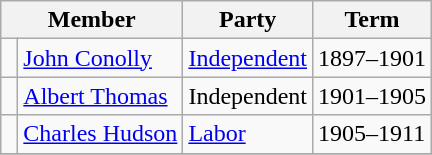<table class="wikitable">
<tr>
<th colspan="2">Member</th>
<th>Party</th>
<th>Term</th>
</tr>
<tr>
<td> </td>
<td><a href='#'>John Conolly</a></td>
<td><a href='#'>Independent</a></td>
<td>1897–1901</td>
</tr>
<tr>
<td> </td>
<td><a href='#'>Albert Thomas</a></td>
<td>Independent</td>
<td>1901–1905</td>
</tr>
<tr>
<td> </td>
<td><a href='#'>Charles Hudson</a></td>
<td><a href='#'>Labor</a></td>
<td>1905–1911</td>
</tr>
<tr>
</tr>
</table>
